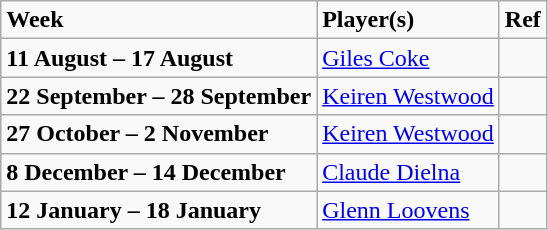<table class="wikitable">
<tr>
<td><strong>Week</strong></td>
<td><strong>Player(s)</strong></td>
<td><strong>Ref</strong></td>
</tr>
<tr>
<td><strong>11 August – 17 August</strong></td>
<td> <a href='#'>Giles Coke</a></td>
<td></td>
</tr>
<tr>
<td><strong>22 September – 28 September</strong></td>
<td> <a href='#'>Keiren Westwood</a></td>
<td></td>
</tr>
<tr>
<td><strong>27 October – 2 November</strong></td>
<td> <a href='#'>Keiren Westwood</a></td>
<td></td>
</tr>
<tr>
<td><strong>8 December – 14 December</strong></td>
<td> <a href='#'>Claude Dielna</a></td>
<td></td>
</tr>
<tr>
<td><strong>12 January – 18 January</strong></td>
<td> <a href='#'>Glenn Loovens</a></td>
<td></td>
</tr>
</table>
